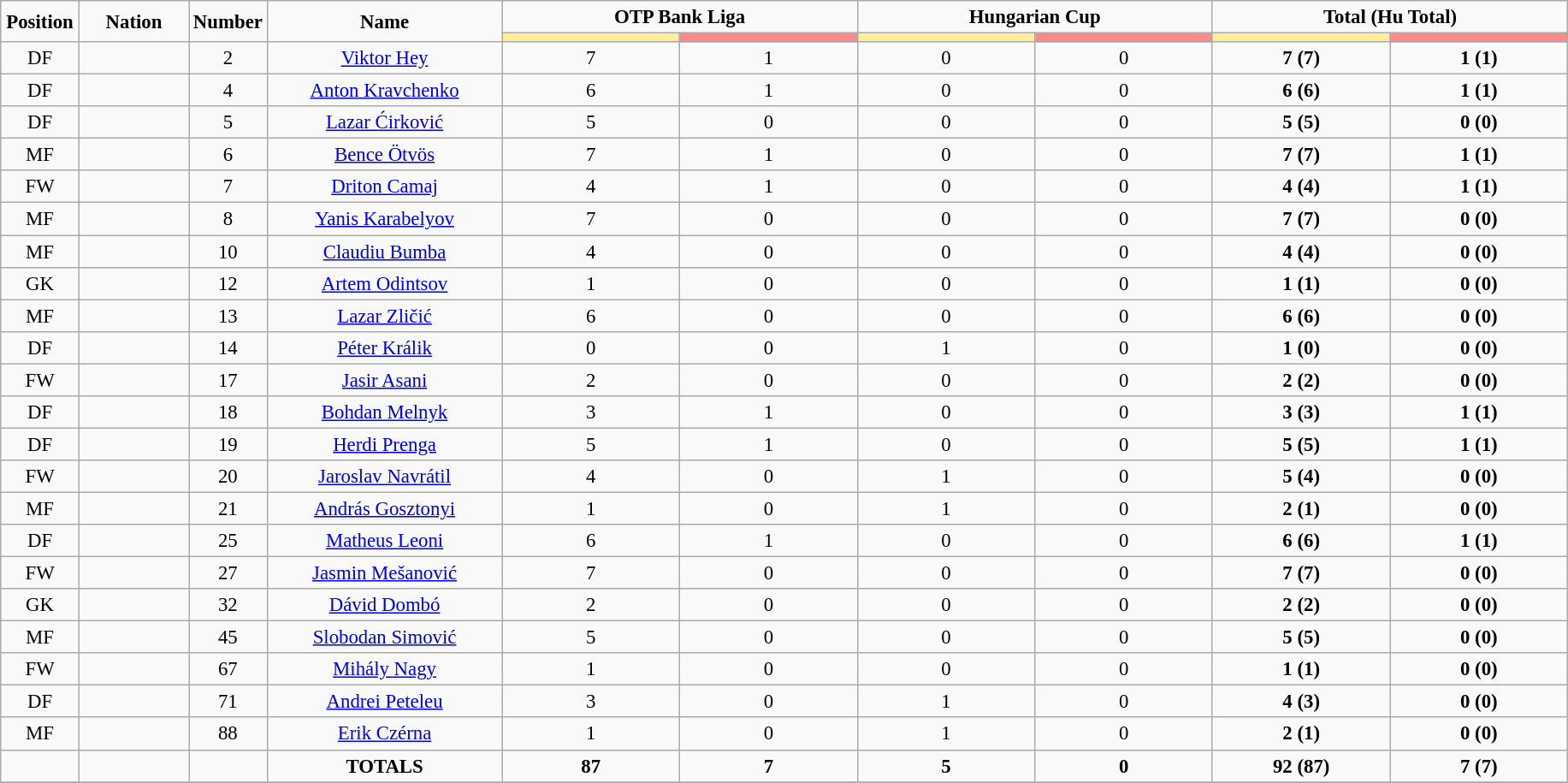<table class="wikitable" style="font-size: 95%; text-align: center;">
<tr>
<td rowspan="2" width="5%" align="center"><strong>Position</strong></td>
<td rowspan="2" width="7%" align="center"><strong>Nation</strong></td>
<td rowspan="2" width="5%" align="center"><strong>Number</strong></td>
<td rowspan="2" width="15%" align="center"><strong>Name</strong></td>
<td colspan="2" align="center"><strong>OTP Bank Liga</strong></td>
<td colspan="2" align="center"><strong>Hungarian Cup</strong></td>
<td colspan="2" align="center"><strong>Total (Hu Total)</strong></td>
</tr>
<tr>
<th width=60 style="background: #FFEE99"></th>
<th width=60 style="background: #FF8888"></th>
<th width=60 style="background: #FFEE99"></th>
<th width=60 style="background: #FF8888"></th>
<th width=60 style="background: #FFEE99"></th>
<th width=60 style="background: #FF8888"></th>
</tr>
<tr>
<td>DF</td>
<td></td>
<td>2</td>
<td><a href='#'>Viktor Hey</a></td>
<td>7</td>
<td>1</td>
<td>0</td>
<td>0</td>
<td><strong>7 (7)</strong></td>
<td><strong>1 (1)</strong></td>
</tr>
<tr>
<td>DF</td>
<td></td>
<td>4</td>
<td><a href='#'>Anton Kravchenko</a></td>
<td>6</td>
<td>1</td>
<td>0</td>
<td>0</td>
<td><strong>6 (6)</strong></td>
<td><strong>1 (1)</strong></td>
</tr>
<tr>
<td>DF</td>
<td></td>
<td>5</td>
<td><a href='#'>Lazar Ćirković</a></td>
<td>5</td>
<td>0</td>
<td>0</td>
<td>0</td>
<td><strong>5 (5)</strong></td>
<td><strong>0 (0)</strong></td>
</tr>
<tr>
<td>MF</td>
<td></td>
<td>6</td>
<td><a href='#'>Bence Ötvös</a></td>
<td>7</td>
<td>1</td>
<td>0</td>
<td>0</td>
<td><strong>7 (7)</strong></td>
<td><strong>1 (1)</strong></td>
</tr>
<tr>
<td>FW</td>
<td></td>
<td>7</td>
<td><a href='#'>Driton Camaj</a></td>
<td>4</td>
<td>1</td>
<td>0</td>
<td>0</td>
<td><strong>4 (4)</strong></td>
<td><strong>1 (1)</strong></td>
</tr>
<tr>
<td>MF</td>
<td></td>
<td>8</td>
<td><a href='#'>Yanis Karabelyov</a></td>
<td>7</td>
<td>0</td>
<td>0</td>
<td>0</td>
<td><strong>7 (7)</strong></td>
<td><strong>0 (0)</strong></td>
</tr>
<tr>
<td>MF</td>
<td></td>
<td>10</td>
<td><a href='#'>Claudiu Bumba</a></td>
<td>4</td>
<td>0</td>
<td>0</td>
<td>0</td>
<td><strong>4 (4)</strong></td>
<td><strong>0 (0)</strong></td>
</tr>
<tr>
<td>GK</td>
<td></td>
<td>12</td>
<td><a href='#'>Artem Odintsov</a></td>
<td>1</td>
<td>0</td>
<td>0</td>
<td>0</td>
<td><strong>1 (1)</strong></td>
<td><strong>0 (0)</strong></td>
</tr>
<tr>
<td>MF</td>
<td></td>
<td>13</td>
<td><a href='#'>Lazar Zličić</a></td>
<td>6</td>
<td>0</td>
<td>0</td>
<td>0</td>
<td><strong>6 (6)</strong></td>
<td><strong>0 (0)</strong></td>
</tr>
<tr>
<td>DF</td>
<td></td>
<td>14</td>
<td><a href='#'>Péter Králik</a></td>
<td>0</td>
<td>0</td>
<td>1</td>
<td>0</td>
<td><strong>1 (0)</strong></td>
<td><strong>0 (0)</strong></td>
</tr>
<tr>
<td>FW</td>
<td></td>
<td>17</td>
<td><a href='#'>Jasir Asani</a></td>
<td>2</td>
<td>0</td>
<td>0</td>
<td>0</td>
<td><strong>2 (2)</strong></td>
<td><strong>0 (0)</strong></td>
</tr>
<tr>
<td>DF</td>
<td></td>
<td>18</td>
<td><a href='#'>Bohdan Melnyk</a></td>
<td>3</td>
<td>1</td>
<td>0</td>
<td>0</td>
<td><strong>3 (3)</strong></td>
<td><strong>1 (1)</strong></td>
</tr>
<tr>
<td>DF</td>
<td></td>
<td>19</td>
<td><a href='#'>Herdi Prenga</a></td>
<td>5</td>
<td>1</td>
<td>0</td>
<td>0</td>
<td><strong>5 (5)</strong></td>
<td><strong>1 (1)</strong></td>
</tr>
<tr>
<td>FW</td>
<td></td>
<td>20</td>
<td><a href='#'>Jaroslav Navrátil</a></td>
<td>4</td>
<td>0</td>
<td>1</td>
<td>0</td>
<td><strong>5 (4)</strong></td>
<td><strong>0 (0)</strong></td>
</tr>
<tr>
<td>MF</td>
<td></td>
<td>21</td>
<td><a href='#'>András Gosztonyi</a></td>
<td>1</td>
<td>0</td>
<td>1</td>
<td>0</td>
<td><strong>2 (1)</strong></td>
<td><strong>0 (0)</strong></td>
</tr>
<tr>
<td>DF</td>
<td></td>
<td>25</td>
<td><a href='#'>Matheus Leoni</a></td>
<td>6</td>
<td>1</td>
<td>0</td>
<td>0</td>
<td><strong>6 (6)</strong></td>
<td><strong>1 (1)</strong></td>
</tr>
<tr>
<td>FW</td>
<td></td>
<td>27</td>
<td><a href='#'>Jasmin Mešanović</a></td>
<td>7</td>
<td>0</td>
<td>0</td>
<td>0</td>
<td><strong>7 (7)</strong></td>
<td><strong>0 (0)</strong></td>
</tr>
<tr>
<td>GK</td>
<td></td>
<td>32</td>
<td><a href='#'>Dávid Dombó</a></td>
<td>2</td>
<td>0</td>
<td>0</td>
<td>0</td>
<td><strong>2 (2)</strong></td>
<td><strong>0 (0)</strong></td>
</tr>
<tr>
<td>MF</td>
<td></td>
<td>45</td>
<td><a href='#'>Slobodan Simović</a></td>
<td>5</td>
<td>0</td>
<td>0</td>
<td>0</td>
<td><strong>5 (5)</strong></td>
<td><strong>0 (0)</strong></td>
</tr>
<tr>
<td>FW</td>
<td></td>
<td>67</td>
<td><a href='#'>Mihály Nagy</a></td>
<td>1</td>
<td>0</td>
<td>0</td>
<td>0</td>
<td><strong>1 (1)</strong></td>
<td><strong>0 (0)</strong></td>
</tr>
<tr>
<td>DF</td>
<td></td>
<td>71</td>
<td><a href='#'>Andrei Peteleu</a></td>
<td>3</td>
<td>0</td>
<td>1</td>
<td>0</td>
<td><strong>4 (3)</strong></td>
<td><strong>0 (0)</strong></td>
</tr>
<tr>
<td>MF</td>
<td></td>
<td>88</td>
<td><a href='#'>Erik Czérna</a></td>
<td>1</td>
<td>0</td>
<td>1</td>
<td>0</td>
<td><strong>2 (1)</strong></td>
<td><strong>0 (0)</strong></td>
</tr>
<tr>
<td></td>
<td></td>
<td></td>
<td><strong>TOTALS</strong></td>
<td><strong>87</strong></td>
<td><strong>7</strong></td>
<td><strong>5</strong></td>
<td><strong>0</strong></td>
<td><strong>92 (87)</strong></td>
<td><strong>7 (7)</strong></td>
</tr>
<tr>
</tr>
</table>
